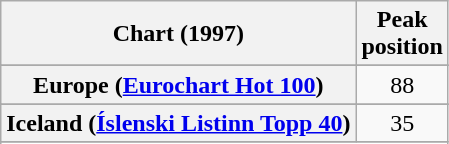<table class="wikitable sortable plainrowheaders" style="text-align:center">
<tr>
<th>Chart (1997)</th>
<th>Peak<br>position</th>
</tr>
<tr>
</tr>
<tr>
</tr>
<tr>
</tr>
<tr>
<th scope="row">Europe (<a href='#'>Eurochart Hot 100</a>)</th>
<td>88</td>
</tr>
<tr>
</tr>
<tr>
<th scope="row">Iceland (<a href='#'>Íslenski Listinn Topp 40</a>)</th>
<td>35</td>
</tr>
<tr>
</tr>
<tr>
</tr>
<tr>
</tr>
<tr>
</tr>
<tr>
</tr>
<tr>
</tr>
<tr>
</tr>
<tr>
</tr>
<tr>
</tr>
<tr>
</tr>
</table>
